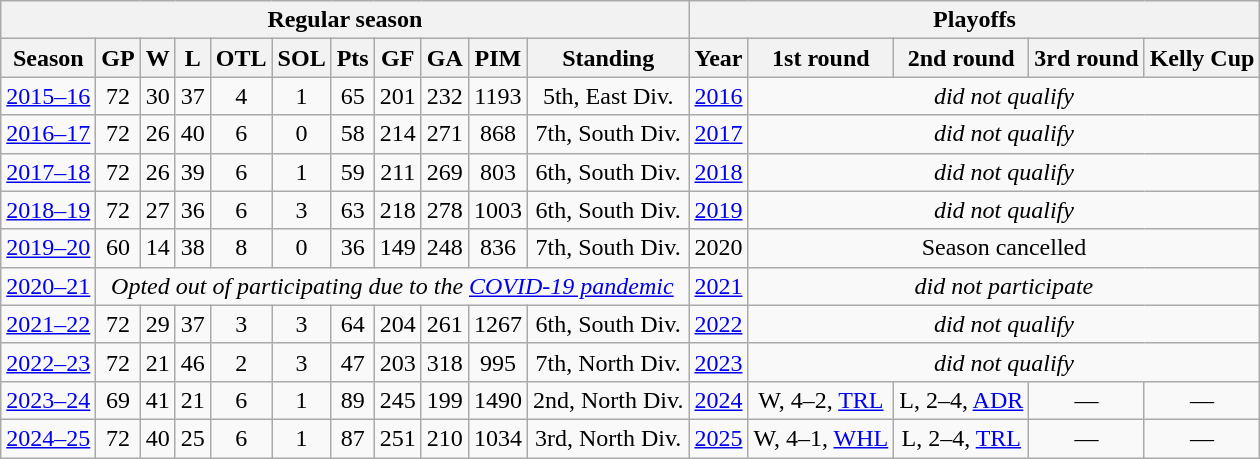<table class="wikitable" style="text-align:center">
<tr>
<th colspan=11>Regular season</th>
<th colspan=5>Playoffs</th>
</tr>
<tr>
<th>Season</th>
<th>GP</th>
<th>W</th>
<th>L</th>
<th>OTL</th>
<th>SOL</th>
<th>Pts</th>
<th>GF</th>
<th>GA</th>
<th>PIM</th>
<th>Standing</th>
<th>Year</th>
<th>1st round</th>
<th>2nd round</th>
<th>3rd round</th>
<th>Kelly Cup</th>
</tr>
<tr>
<td><a href='#'>2015–16</a></td>
<td>72</td>
<td>30</td>
<td>37</td>
<td>4</td>
<td>1</td>
<td>65</td>
<td>201</td>
<td>232</td>
<td>1193</td>
<td>5th, East Div.</td>
<td><a href='#'>2016</a></td>
<td colspan=4><em>did not qualify</em></td>
</tr>
<tr>
<td><a href='#'>2016–17</a></td>
<td>72</td>
<td>26</td>
<td>40</td>
<td>6</td>
<td>0</td>
<td>58</td>
<td>214</td>
<td>271</td>
<td>868</td>
<td>7th, South Div.</td>
<td><a href='#'>2017</a></td>
<td colspan=4><em>did not qualify</em></td>
</tr>
<tr>
<td><a href='#'>2017–18</a></td>
<td>72</td>
<td>26</td>
<td>39</td>
<td>6</td>
<td>1</td>
<td>59</td>
<td>211</td>
<td>269</td>
<td>803</td>
<td>6th, South Div.</td>
<td><a href='#'>2018</a></td>
<td colspan=4><em>did not qualify</em></td>
</tr>
<tr>
<td><a href='#'>2018–19</a></td>
<td>72</td>
<td>27</td>
<td>36</td>
<td>6</td>
<td>3</td>
<td>63</td>
<td>218</td>
<td>278</td>
<td>1003</td>
<td>6th, South Div.</td>
<td><a href='#'>2019</a></td>
<td colspan=4><em>did not qualify</em></td>
</tr>
<tr>
<td><a href='#'>2019–20</a></td>
<td>60</td>
<td>14</td>
<td>38</td>
<td>8</td>
<td>0</td>
<td>36</td>
<td>149</td>
<td>248</td>
<td>836</td>
<td>7th, South Div.</td>
<td>2020</td>
<td colspan=4>Season cancelled</td>
</tr>
<tr>
<td><a href='#'>2020–21</a></td>
<td colspan=10><em>Opted out of participating due to the <a href='#'>COVID-19 pandemic</a></em></td>
<td><a href='#'>2021</a></td>
<td colspan=4><em>did not participate</em></td>
</tr>
<tr>
<td><a href='#'>2021–22</a></td>
<td>72</td>
<td>29</td>
<td>37</td>
<td>3</td>
<td>3</td>
<td>64</td>
<td>204</td>
<td>261</td>
<td>1267</td>
<td>6th, South Div.</td>
<td><a href='#'>2022</a></td>
<td colspan=4><em>did not qualify</em></td>
</tr>
<tr>
<td><a href='#'>2022–23</a></td>
<td>72</td>
<td>21</td>
<td>46</td>
<td>2</td>
<td>3</td>
<td>47</td>
<td>203</td>
<td>318</td>
<td>995</td>
<td>7th, North Div.</td>
<td><a href='#'>2023</a></td>
<td colspan=4><em>did not qualify</em></td>
</tr>
<tr>
<td><a href='#'>2023–24</a></td>
<td>69</td>
<td>41</td>
<td>21</td>
<td>6</td>
<td>1</td>
<td>89</td>
<td>245</td>
<td>199</td>
<td>1490</td>
<td>2nd, North Div.</td>
<td><a href='#'>2024</a></td>
<td>W, 4–2, <a href='#'>TRL</a></td>
<td>L, 2–4, <a href='#'>ADR</a></td>
<td>—</td>
<td>—</td>
</tr>
<tr>
<td><a href='#'>2024–25</a></td>
<td>72</td>
<td>40</td>
<td>25</td>
<td>6</td>
<td>1</td>
<td>87</td>
<td>251</td>
<td>210</td>
<td>1034</td>
<td>3rd, North Div.</td>
<td><a href='#'>2025</a></td>
<td>W, 4–1, <a href='#'>WHL</a></td>
<td>L, 2–4, <a href='#'>TRL</a></td>
<td>—</td>
<td>—</td>
</tr>
</table>
